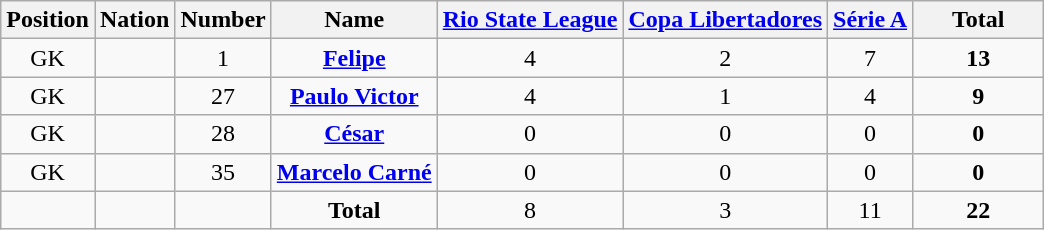<table class="wikitable plainrowheaders sortable" style="text-align:center">
<tr>
<th scope="col" !width=60>Position</th>
<th scope="col" !width=60>Nation</th>
<th scope="col" !width=60>Number</th>
<th scope="col" !width=150>Name</th>
<th scope="col" !width=80><a href='#'>Rio State League</a></th>
<th scope="col" !width=80><a href='#'>Copa Libertadores</a></th>
<th scope="col" !width=80><a href='#'>Série A</a></th>
<th width=80>Total</th>
</tr>
<tr>
<td>GK</td>
<td></td>
<td>1</td>
<td><strong><a href='#'>Felipe</a></strong></td>
<td>4</td>
<td>2</td>
<td>7</td>
<td><strong>13</strong></td>
</tr>
<tr>
<td>GK</td>
<td></td>
<td>27</td>
<td><strong><a href='#'>Paulo Victor</a></strong></td>
<td>4</td>
<td>1</td>
<td>4</td>
<td><strong>9</strong></td>
</tr>
<tr>
<td>GK</td>
<td></td>
<td>28</td>
<td><strong><a href='#'>César</a></strong></td>
<td>0</td>
<td>0</td>
<td>0</td>
<td><strong>0</strong></td>
</tr>
<tr>
<td>GK</td>
<td></td>
<td>35</td>
<td><strong><a href='#'>Marcelo Carné</a></strong></td>
<td>0</td>
<td>0</td>
<td>0</td>
<td><strong>0</strong></td>
</tr>
<tr>
<td></td>
<td></td>
<td></td>
<td><strong>Total</strong></td>
<td>8</td>
<td>3</td>
<td>11</td>
<td><strong>22</strong></td>
</tr>
</table>
